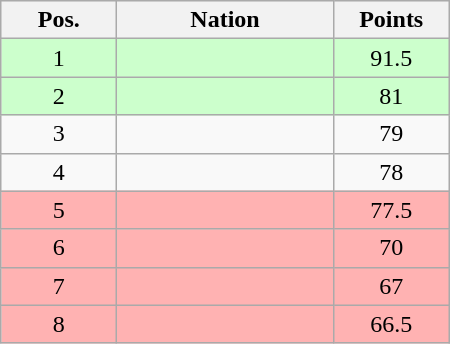<table class="wikitable gauche" cellspacing="1" style="width:300px;">
<tr style="background:#efefef; text-align:center;">
<th style="width:70px;">Pos.</th>
<th>Nation</th>
<th style="width:70px;">Points</th>
</tr>
<tr style="vertical-align:top; text-align:center; background:#ccffcc;">
<td>1</td>
<td style="text-align:left;"></td>
<td>91.5</td>
</tr>
<tr style="vertical-align:top; text-align:center; background:#ccffcc;">
<td>2</td>
<td style="text-align:left;"></td>
<td>81</td>
</tr>
<tr style="vertical-align:top; text-align:center;">
<td>3</td>
<td style="text-align:left;"></td>
<td>79</td>
</tr>
<tr style="vertical-align:top; text-align:center;">
<td>4</td>
<td style="text-align:left;"></td>
<td>78</td>
</tr>
<tr style="vertical-align:top; text-align:center; background:#ffb2b2;">
<td>5</td>
<td style="text-align:left;"></td>
<td>77.5</td>
</tr>
<tr style="vertical-align:top; text-align:center; background:#ffb2b2;">
<td>6</td>
<td style="text-align:left;"></td>
<td>70</td>
</tr>
<tr style="vertical-align:top; text-align:center; background:#ffb2b2;">
<td>7</td>
<td style="text-align:left;"></td>
<td>67</td>
</tr>
<tr style="vertical-align:top; text-align:center; background:#ffb2b2;">
<td>8</td>
<td style="text-align:left;"></td>
<td>66.5</td>
</tr>
</table>
